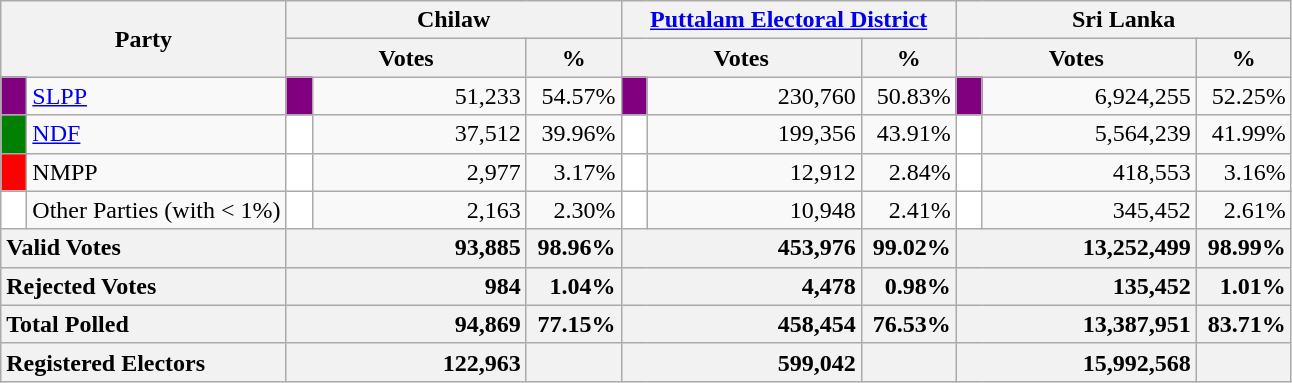<table class="wikitable">
<tr>
<th colspan="2" width="144px"rowspan="2">Party</th>
<th colspan="3" width="216px">Chilaw</th>
<th colspan="3" width="216px"><a href='#'>Puttalam Electoral District</a></th>
<th colspan="3" width="216px">Sri Lanka</th>
</tr>
<tr>
<th colspan="2" width="144px">Votes</th>
<th>%</th>
<th colspan="2" width="144px">Votes</th>
<th>%</th>
<th colspan="2" width="144px">Votes</th>
<th>%</th>
</tr>
<tr>
<td style="background-color:purple;" width="10px"></td>
<td style="text-align:left;"><a href='#'>SLPP</a></td>
<td style="background-color:purple;" width="10px"></td>
<td style="text-align:right;">51,233</td>
<td style="text-align:right;">54.57%</td>
<td style="background-color:purple;" width="10px"></td>
<td style="text-align:right;">230,760</td>
<td style="text-align:right;">50.83%</td>
<td style="background-color:purple;" width="10px"></td>
<td style="text-align:right;">6,924,255</td>
<td style="text-align:right;">52.25%</td>
</tr>
<tr>
<td style="background-color:green;" width="10px"></td>
<td style="text-align:left;"><a href='#'>NDF</a></td>
<td style="background-color:white;" width="10px"></td>
<td style="text-align:right;">37,512</td>
<td style="text-align:right;">39.96%</td>
<td style="background-color:white;" width="10px"></td>
<td style="text-align:right;">199,356</td>
<td style="text-align:right;">43.91%</td>
<td style="background-color:white;" width="10px"></td>
<td style="text-align:right;">5,564,239</td>
<td style="text-align:right;">41.99%</td>
</tr>
<tr>
<td style="background-color:red;" width="10px"></td>
<td style="text-align:left;">NMPP</td>
<td style="background-color:white;" width="10px"></td>
<td style="text-align:right;">2,977</td>
<td style="text-align:right;">3.17%</td>
<td style="background-color:white;" width="10px"></td>
<td style="text-align:right;">12,912</td>
<td style="text-align:right;">2.84%</td>
<td style="background-color:white;" width="10px"></td>
<td style="text-align:right;">418,553</td>
<td style="text-align:right;">3.16%</td>
</tr>
<tr>
<td style="background-color:white;" width="10px"></td>
<td style="text-align:left;">Other Parties (with < 1%)</td>
<td style="background-color:white;" width="10px"></td>
<td style="text-align:right;">2,163</td>
<td style="text-align:right;">2.30%</td>
<td style="background-color:white;" width="10px"></td>
<td style="text-align:right;">10,948</td>
<td style="text-align:right;">2.41%</td>
<td style="background-color:white;" width="10px"></td>
<td style="text-align:right;">345,452</td>
<td style="text-align:right;">2.61%</td>
</tr>
<tr>
<th colspan="2" width="144px"style="text-align:left;">Valid Votes</th>
<th style="text-align:right;"colspan="2" width="144px">93,885</th>
<th style="text-align:right;">98.96%</th>
<th style="text-align:right;"colspan="2" width="144px">453,976</th>
<th style="text-align:right;">99.02%</th>
<th style="text-align:right;"colspan="2" width="144px">13,252,499</th>
<th style="text-align:right;">98.99%</th>
</tr>
<tr>
<th colspan="2" width="144px"style="text-align:left;">Rejected Votes</th>
<th style="text-align:right;"colspan="2" width="144px">984</th>
<th style="text-align:right;">1.04%</th>
<th style="text-align:right;"colspan="2" width="144px">4,478</th>
<th style="text-align:right;">0.98%</th>
<th style="text-align:right;"colspan="2" width="144px">135,452</th>
<th style="text-align:right;">1.01%</th>
</tr>
<tr>
<th colspan="2" width="144px"style="text-align:left;">Total Polled</th>
<th style="text-align:right;"colspan="2" width="144px">94,869</th>
<th style="text-align:right;">77.15%</th>
<th style="text-align:right;"colspan="2" width="144px">458,454</th>
<th style="text-align:right;">76.53%</th>
<th style="text-align:right;"colspan="2" width="144px">13,387,951</th>
<th style="text-align:right;">83.71%</th>
</tr>
<tr>
<th colspan="2" width="144px"style="text-align:left;">Registered Electors</th>
<th style="text-align:right;"colspan="2" width="144px">122,963</th>
<th></th>
<th style="text-align:right;"colspan="2" width="144px">599,042</th>
<th></th>
<th style="text-align:right;"colspan="2" width="144px">15,992,568</th>
<th></th>
</tr>
</table>
